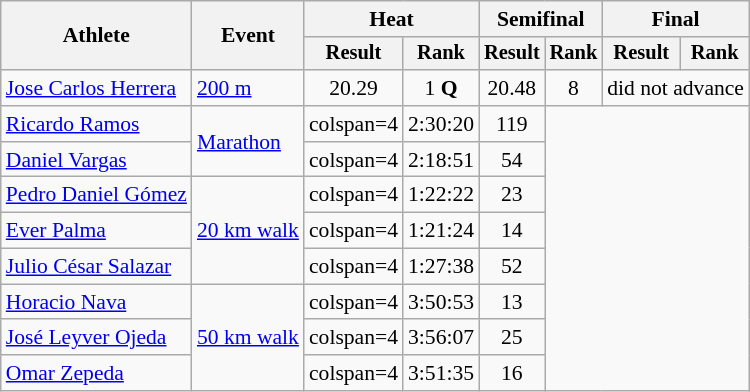<table class="wikitable" style="font-size:90%">
<tr>
<th rowspan="2">Athlete</th>
<th rowspan="2">Event</th>
<th colspan="2">Heat</th>
<th colspan="2">Semifinal</th>
<th colspan="2">Final</th>
</tr>
<tr style="font-size:95%">
<th>Result</th>
<th>Rank</th>
<th>Result</th>
<th>Rank</th>
<th>Result</th>
<th>Rank</th>
</tr>
<tr align=center>
<td align=left><a href='#'>Jose Carlos Herrera</a></td>
<td align=left><a href='#'>200 m</a></td>
<td>20.29</td>
<td>1 <strong>Q</strong></td>
<td>20.48</td>
<td>8</td>
<td colspan=2>did not advance</td>
</tr>
<tr align=center>
<td align=left><a href='#'>Ricardo Ramos</a></td>
<td align=left rowspan=2><a href='#'>Marathon</a></td>
<td>colspan=4 </td>
<td>2:30:20</td>
<td>119</td>
</tr>
<tr align=center>
<td align=left><a href='#'>Daniel Vargas</a></td>
<td>colspan=4 </td>
<td>2:18:51</td>
<td>54</td>
</tr>
<tr align=center>
<td align=left><a href='#'>Pedro Daniel Gómez</a></td>
<td align=left rowspan=3><a href='#'>20 km walk</a></td>
<td>colspan=4 </td>
<td>1:22:22</td>
<td>23</td>
</tr>
<tr align=center>
<td align=left><a href='#'>Ever Palma</a></td>
<td>colspan=4 </td>
<td>1:21:24</td>
<td>14</td>
</tr>
<tr align=center>
<td align=left><a href='#'>Julio César Salazar</a></td>
<td>colspan=4 </td>
<td>1:27:38</td>
<td>52</td>
</tr>
<tr align=center>
<td align=left><a href='#'>Horacio Nava</a></td>
<td align=left rowspan=3><a href='#'>50 km walk</a></td>
<td>colspan=4 </td>
<td>3:50:53</td>
<td>13</td>
</tr>
<tr align=center>
<td align=left><a href='#'>José Leyver Ojeda</a></td>
<td>colspan=4 </td>
<td>3:56:07</td>
<td>25</td>
</tr>
<tr align=center>
<td align=left><a href='#'>Omar Zepeda</a></td>
<td>colspan=4 </td>
<td>3:51:35</td>
<td>16</td>
</tr>
</table>
